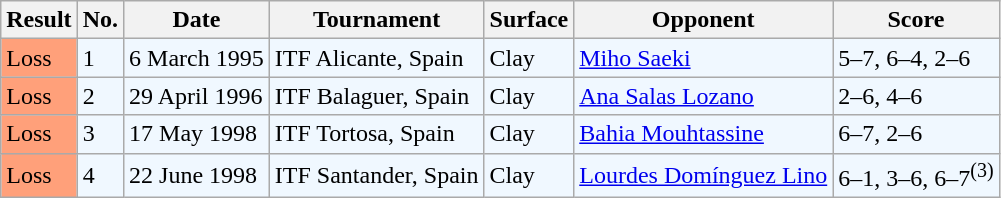<table class="sortable wikitable">
<tr>
<th>Result</th>
<th>No.</th>
<th>Date</th>
<th>Tournament</th>
<th>Surface</th>
<th>Opponent</th>
<th class="unsortable">Score</th>
</tr>
<tr style="background:#f0f8ff;">
<td style="background:#ffa07a;">Loss</td>
<td>1</td>
<td>6 March 1995</td>
<td>ITF Alicante, Spain</td>
<td>Clay</td>
<td> <a href='#'>Miho Saeki</a></td>
<td>5–7, 6–4, 2–6</td>
</tr>
<tr style="background:#f0f8ff;">
<td style="background:#ffa07a;">Loss</td>
<td>2</td>
<td>29 April 1996</td>
<td>ITF Balaguer, Spain</td>
<td>Clay</td>
<td> <a href='#'>Ana Salas Lozano</a></td>
<td>2–6, 4–6</td>
</tr>
<tr style="background:#f0f8ff;">
<td style="background:#ffa07a;">Loss</td>
<td>3</td>
<td>17 May 1998</td>
<td>ITF Tortosa, Spain</td>
<td>Clay</td>
<td> <a href='#'>Bahia Mouhtassine</a></td>
<td>6–7, 2–6</td>
</tr>
<tr style="background:#f0f8ff;">
<td style="background:#ffa07a;">Loss</td>
<td>4</td>
<td>22 June 1998</td>
<td>ITF Santander, Spain</td>
<td>Clay</td>
<td> <a href='#'>Lourdes Domínguez Lino</a></td>
<td>6–1, 3–6, 6–7<sup>(3)</sup></td>
</tr>
</table>
